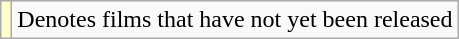<table class="wikitable">
<tr>
<td style="background:#FFFFCC;"></td>
<td>Denotes films that have not yet been released</td>
</tr>
</table>
